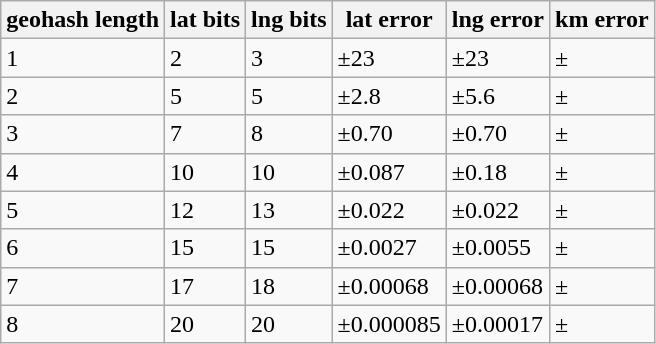<table class="wikitable">
<tr>
<th>geohash length</th>
<th>lat bits</th>
<th>lng bits</th>
<th>lat error</th>
<th>lng error</th>
<th>km error</th>
</tr>
<tr>
<td>1</td>
<td>2</td>
<td>3</td>
<td>±23</td>
<td>±23</td>
<td>±</td>
</tr>
<tr>
<td>2</td>
<td>5</td>
<td>5</td>
<td>±2.8</td>
<td>±5.6</td>
<td>±</td>
</tr>
<tr>
<td>3</td>
<td>7</td>
<td>8</td>
<td>±0.70</td>
<td>±0.70</td>
<td>±</td>
</tr>
<tr>
<td>4</td>
<td>10</td>
<td>10</td>
<td>±0.087</td>
<td>±0.18</td>
<td>±</td>
</tr>
<tr>
<td>5</td>
<td>12</td>
<td>13</td>
<td>±0.022</td>
<td>±0.022</td>
<td>±</td>
</tr>
<tr>
<td>6</td>
<td>15</td>
<td>15</td>
<td>±0.0027</td>
<td>±0.0055</td>
<td>±</td>
</tr>
<tr>
<td>7</td>
<td>17</td>
<td>18</td>
<td>±0.00068</td>
<td>±0.00068</td>
<td>±</td>
</tr>
<tr>
<td>8</td>
<td>20</td>
<td>20</td>
<td>±0.000085</td>
<td>±0.00017</td>
<td>±</td>
</tr>
</table>
